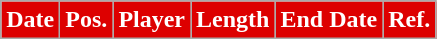<table class="wikitable plainrowheaders sortable">
<tr>
<th style="background:#DD0000;color:#fff;">Date</th>
<th style="background:#DD0000;color:#fff;">Pos.</th>
<th style="background:#DD0000;color:#fff;">Player</th>
<th style="background:#DD0000;color:#fff;">Length</th>
<th style="background:#DD0000;color:#fff;">End Date</th>
<th style="background:#DD0000;color:#fff;">Ref.</th>
</tr>
</table>
